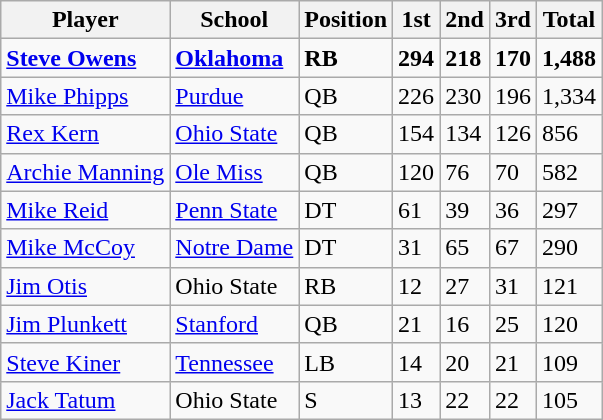<table class="wikitable">
<tr>
<th>Player</th>
<th>School</th>
<th>Position</th>
<th>1st</th>
<th>2nd</th>
<th>3rd</th>
<th>Total</th>
</tr>
<tr>
<td><strong><a href='#'>Steve Owens</a></strong></td>
<td><strong><a href='#'>Oklahoma</a></strong></td>
<td><strong>RB</strong></td>
<td><strong>294</strong></td>
<td><strong>218</strong></td>
<td><strong>170</strong></td>
<td><strong>1,488</strong></td>
</tr>
<tr>
<td><a href='#'>Mike Phipps</a></td>
<td><a href='#'>Purdue</a></td>
<td>QB</td>
<td>226</td>
<td>230</td>
<td>196</td>
<td>1,334</td>
</tr>
<tr>
<td><a href='#'>Rex Kern</a></td>
<td><a href='#'>Ohio State</a></td>
<td>QB</td>
<td>154</td>
<td>134</td>
<td>126</td>
<td>856</td>
</tr>
<tr>
<td><a href='#'>Archie Manning</a></td>
<td><a href='#'>Ole Miss</a></td>
<td>QB</td>
<td>120</td>
<td>76</td>
<td>70</td>
<td>582</td>
</tr>
<tr>
<td><a href='#'>Mike Reid</a></td>
<td><a href='#'>Penn State</a></td>
<td>DT</td>
<td>61</td>
<td>39</td>
<td>36</td>
<td>297</td>
</tr>
<tr>
<td><a href='#'>Mike McCoy</a></td>
<td><a href='#'>Notre Dame</a></td>
<td>DT</td>
<td>31</td>
<td>65</td>
<td>67</td>
<td>290</td>
</tr>
<tr>
<td><a href='#'>Jim Otis</a></td>
<td>Ohio State</td>
<td>RB</td>
<td>12</td>
<td>27</td>
<td>31</td>
<td>121</td>
</tr>
<tr>
<td><a href='#'>Jim Plunkett</a></td>
<td><a href='#'>Stanford</a></td>
<td>QB</td>
<td>21</td>
<td>16</td>
<td>25</td>
<td>120</td>
</tr>
<tr>
<td><a href='#'>Steve Kiner</a></td>
<td><a href='#'>Tennessee</a></td>
<td>LB</td>
<td>14</td>
<td>20</td>
<td>21</td>
<td>109</td>
</tr>
<tr>
<td><a href='#'>Jack Tatum</a></td>
<td>Ohio State</td>
<td>S</td>
<td>13</td>
<td>22</td>
<td>22</td>
<td>105</td>
</tr>
</table>
